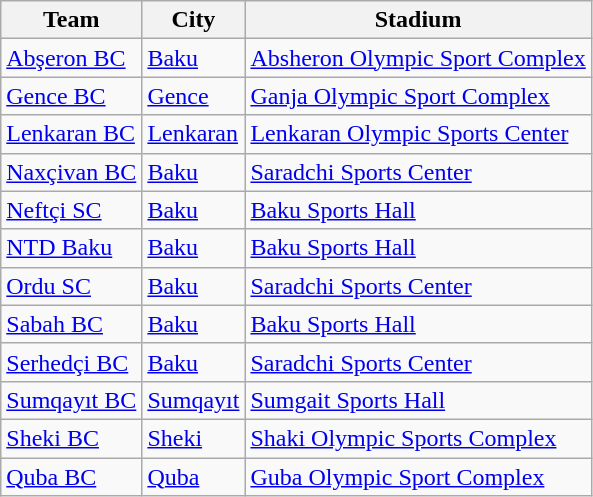<table class="wikitable sortable" style="text-align: left;">
<tr>
<th>Team</th>
<th>City</th>
<th>Stadium</th>
</tr>
<tr>
<td><a href='#'>Abşeron BC</a></td>
<td><a href='#'>Baku</a></td>
<td><a href='#'>Absheron Olympic Sport Complex</a></td>
</tr>
<tr>
<td><a href='#'>Gence BC</a></td>
<td><a href='#'>Gence</a></td>
<td><a href='#'>Ganja Olympic Sport Complex</a></td>
</tr>
<tr>
<td><a href='#'>Lenkaran BC</a></td>
<td><a href='#'>Lenkaran</a></td>
<td><a href='#'>Lenkaran Olympic Sports Center</a></td>
</tr>
<tr>
<td><a href='#'>Naxçivan BC</a></td>
<td><a href='#'>Baku</a></td>
<td><a href='#'>Saradchi Sports Center</a></td>
</tr>
<tr>
<td><a href='#'>Neftçi SC</a></td>
<td><a href='#'>Baku</a></td>
<td><a href='#'>Baku Sports Hall</a></td>
</tr>
<tr>
<td><a href='#'>NTD Baku</a></td>
<td><a href='#'>Baku</a></td>
<td><a href='#'>Baku Sports Hall</a></td>
</tr>
<tr>
<td><a href='#'>Ordu SC</a></td>
<td><a href='#'>Baku</a></td>
<td><a href='#'>Saradchi Sports Center</a></td>
</tr>
<tr>
<td><a href='#'>Sabah BC</a></td>
<td><a href='#'>Baku</a></td>
<td><a href='#'>Baku Sports Hall</a></td>
</tr>
<tr>
<td><a href='#'>Serhedçi BC</a></td>
<td><a href='#'>Baku</a></td>
<td><a href='#'>Saradchi Sports Center</a></td>
</tr>
<tr>
<td><a href='#'>Sumqayıt BC</a></td>
<td><a href='#'>Sumqayıt</a></td>
<td><a href='#'>Sumgait Sports Hall</a></td>
</tr>
<tr>
<td><a href='#'>Sheki BC</a></td>
<td><a href='#'>Sheki</a></td>
<td><a href='#'>Shaki Olympic Sports Complex</a></td>
</tr>
<tr>
<td><a href='#'>Quba BC</a></td>
<td><a href='#'>Quba</a></td>
<td><a href='#'>Guba Olympic Sport Complex</a></td>
</tr>
</table>
